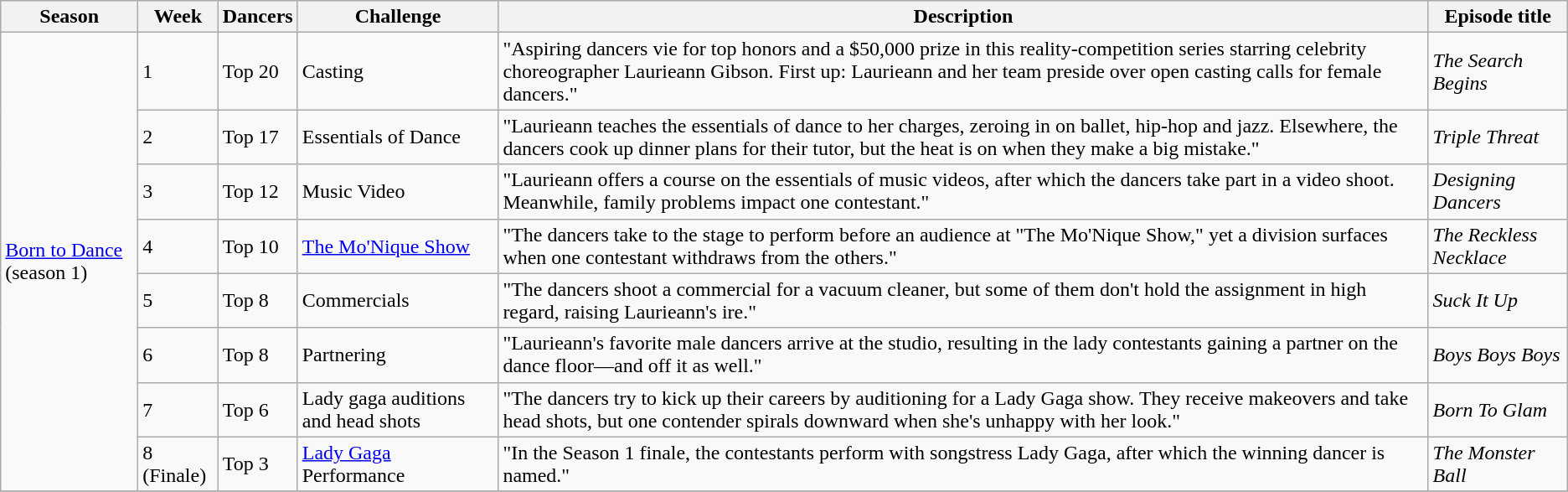<table class="wikitable">
<tr>
<th>Season</th>
<th>Week</th>
<th>Dancers</th>
<th>Challenge</th>
<th>Description</th>
<th>Episode title</th>
</tr>
<tr>
<td rowspan="8"><a href='#'>Born to Dance</a> (season 1)</td>
<td>1</td>
<td>Top 20</td>
<td>Casting</td>
<td>"Aspiring dancers vie for top honors and a $50,000 prize in this reality-competition series starring celebrity choreographer Laurieann Gibson. First up: Laurieann and her team preside over open casting calls for female dancers."</td>
<td><em>The Search Begins</em></td>
</tr>
<tr>
<td>2</td>
<td>Top 17</td>
<td>Essentials of Dance</td>
<td>"Laurieann teaches the essentials of dance to her charges, zeroing in on ballet, hip-hop and jazz. Elsewhere, the dancers cook up dinner plans for their tutor, but the heat is on when they make a big mistake."</td>
<td><em>Triple Threat</em></td>
</tr>
<tr>
<td>3</td>
<td>Top 12</td>
<td>Music Video</td>
<td>"Laurieann offers a course on the essentials of music videos, after which the dancers take part in a video shoot. Meanwhile, family problems impact one contestant."</td>
<td><em>Designing Dancers</em></td>
</tr>
<tr>
<td>4</td>
<td>Top 10</td>
<td><a href='#'>The Mo'Nique Show</a></td>
<td>"The dancers take to the stage to perform before an audience at "The Mo'Nique Show," yet a division surfaces when one contestant withdraws from the others."</td>
<td><em>The Reckless Necklace</em></td>
</tr>
<tr>
<td>5</td>
<td>Top 8</td>
<td>Commercials</td>
<td>"The dancers shoot a commercial for a vacuum cleaner, but some of them don't hold the assignment in high regard, raising Laurieann's ire."</td>
<td><em>Suck It Up</em></td>
</tr>
<tr>
<td>6</td>
<td>Top 8</td>
<td>Partnering</td>
<td>"Laurieann's favorite male dancers arrive at the studio, resulting in the lady contestants gaining a partner on the dance floor—and off it as well."</td>
<td><em>Boys Boys Boys</em></td>
</tr>
<tr>
<td>7</td>
<td>Top 6</td>
<td>Lady gaga auditions and head shots</td>
<td>"The dancers try to kick up their careers by auditioning for a Lady Gaga show. They receive makeovers and take head shots, but one contender spirals downward when she's unhappy with her look."</td>
<td><em>Born To Glam</em></td>
</tr>
<tr>
<td>8 (Finale)</td>
<td>Top 3</td>
<td><a href='#'>Lady Gaga</a> Performance</td>
<td>"In the Season 1 finale, the contestants perform with songstress Lady Gaga, after which the winning dancer is named."</td>
<td><em>The Monster Ball</em></td>
</tr>
<tr>
</tr>
</table>
